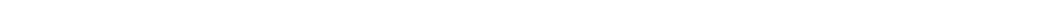<table style="width:1000px; text-align:center;">
<tr style="color:white;">
<td style="background:">36.8%</td>
<td style="background:">12.2%</td>
<td style="background:"><strong>51.1%</strong></td>
</tr>
<tr>
<td></td>
<td></td>
<td></td>
</tr>
</table>
